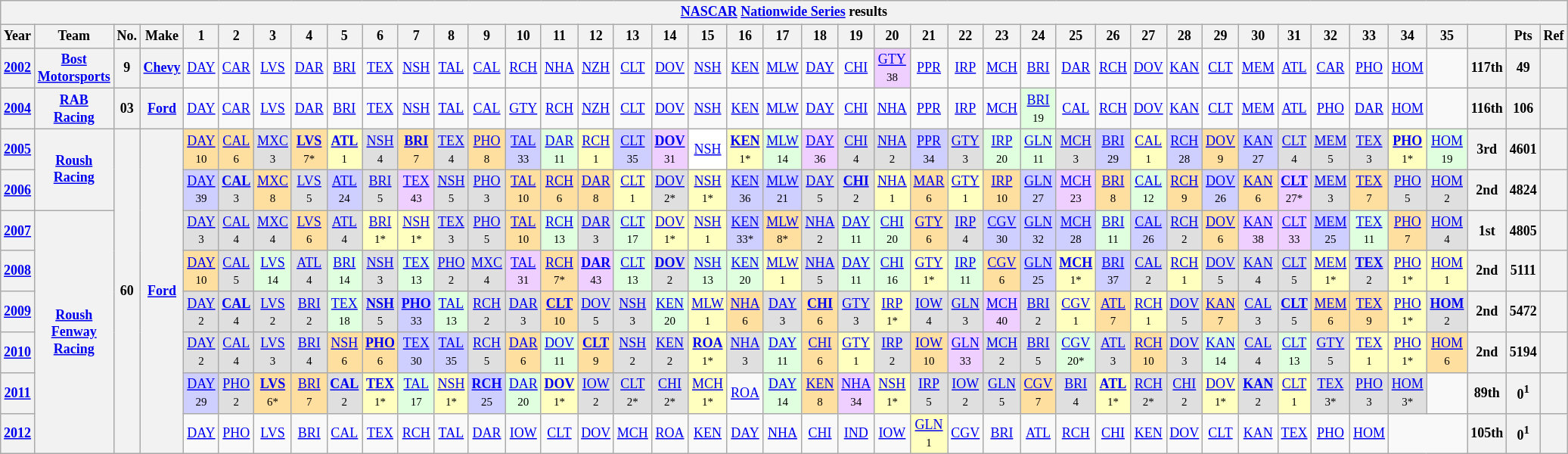<table class="wikitable" style="text-align:center; font-size:75%">
<tr>
<th colspan=42><a href='#'>NASCAR</a> <a href='#'>Nationwide Series</a> results</th>
</tr>
<tr>
<th>Year</th>
<th>Team</th>
<th>No.</th>
<th>Make</th>
<th>1</th>
<th>2</th>
<th>3</th>
<th>4</th>
<th>5</th>
<th>6</th>
<th>7</th>
<th>8</th>
<th>9</th>
<th>10</th>
<th>11</th>
<th>12</th>
<th>13</th>
<th>14</th>
<th>15</th>
<th>16</th>
<th>17</th>
<th>18</th>
<th>19</th>
<th>20</th>
<th>21</th>
<th>22</th>
<th>23</th>
<th>24</th>
<th>25</th>
<th>26</th>
<th>27</th>
<th>28</th>
<th>29</th>
<th>30</th>
<th>31</th>
<th>32</th>
<th>33</th>
<th>34</th>
<th>35</th>
<th></th>
<th>Pts</th>
<th>Ref</th>
</tr>
<tr>
<th><a href='#'>2002</a></th>
<th><a href='#'>Bost Motorsports</a></th>
<th>9</th>
<th><a href='#'>Chevy</a></th>
<td><a href='#'>DAY</a></td>
<td><a href='#'>CAR</a></td>
<td><a href='#'>LVS</a></td>
<td><a href='#'>DAR</a></td>
<td><a href='#'>BRI</a></td>
<td><a href='#'>TEX</a></td>
<td><a href='#'>NSH</a></td>
<td><a href='#'>TAL</a></td>
<td><a href='#'>CAL</a></td>
<td><a href='#'>RCH</a></td>
<td><a href='#'>NHA</a></td>
<td><a href='#'>NZH</a></td>
<td><a href='#'>CLT</a></td>
<td><a href='#'>DOV</a></td>
<td><a href='#'>NSH</a></td>
<td><a href='#'>KEN</a></td>
<td><a href='#'>MLW</a></td>
<td><a href='#'>DAY</a></td>
<td><a href='#'>CHI</a></td>
<td style="background:#EFCFFF;"><a href='#'>GTY</a><br><small>38</small></td>
<td><a href='#'>PPR</a></td>
<td><a href='#'>IRP</a></td>
<td><a href='#'>MCH</a></td>
<td><a href='#'>BRI</a></td>
<td><a href='#'>DAR</a></td>
<td><a href='#'>RCH</a></td>
<td><a href='#'>DOV</a></td>
<td><a href='#'>KAN</a></td>
<td><a href='#'>CLT</a></td>
<td><a href='#'>MEM</a></td>
<td><a href='#'>ATL</a></td>
<td><a href='#'>CAR</a></td>
<td><a href='#'>PHO</a></td>
<td><a href='#'>HOM</a></td>
<td></td>
<th>117th</th>
<th>49</th>
<th></th>
</tr>
<tr>
<th><a href='#'>2004</a></th>
<th><a href='#'>RAB Racing</a></th>
<th>03</th>
<th><a href='#'>Ford</a></th>
<td><a href='#'>DAY</a></td>
<td><a href='#'>CAR</a></td>
<td><a href='#'>LVS</a></td>
<td><a href='#'>DAR</a></td>
<td><a href='#'>BRI</a></td>
<td><a href='#'>TEX</a></td>
<td><a href='#'>NSH</a></td>
<td><a href='#'>TAL</a></td>
<td><a href='#'>CAL</a></td>
<td><a href='#'>GTY</a></td>
<td><a href='#'>RCH</a></td>
<td><a href='#'>NZH</a></td>
<td><a href='#'>CLT</a></td>
<td><a href='#'>DOV</a></td>
<td><a href='#'>NSH</a></td>
<td><a href='#'>KEN</a></td>
<td><a href='#'>MLW</a></td>
<td><a href='#'>DAY</a></td>
<td><a href='#'>CHI</a></td>
<td><a href='#'>NHA</a></td>
<td><a href='#'>PPR</a></td>
<td><a href='#'>IRP</a></td>
<td><a href='#'>MCH</a></td>
<td style="background:#DFFFDF;"><a href='#'>BRI</a><br><small>19</small></td>
<td><a href='#'>CAL</a></td>
<td><a href='#'>RCH</a></td>
<td><a href='#'>DOV</a></td>
<td><a href='#'>KAN</a></td>
<td><a href='#'>CLT</a></td>
<td><a href='#'>MEM</a></td>
<td><a href='#'>ATL</a></td>
<td><a href='#'>PHO</a></td>
<td><a href='#'>DAR</a></td>
<td><a href='#'>HOM</a></td>
<td></td>
<th>116th</th>
<th>106</th>
<th></th>
</tr>
<tr>
<th><a href='#'>2005</a></th>
<th rowspan=2><a href='#'>Roush Racing</a></th>
<th rowspan=8>60</th>
<th rowspan=8><a href='#'>Ford</a></th>
<td style="background:#FFDF9F;"><a href='#'>DAY</a><br><small>10</small></td>
<td style="background:#FFDF9F;"><a href='#'>CAL</a><br><small>6</small></td>
<td style="background:#DFDFDF;"><a href='#'>MXC</a><br><small>3</small></td>
<td style="background:#FFDF9F;"><strong><a href='#'>LVS</a></strong><br><small>7*</small></td>
<td style="background:#FFFFBF;"><strong><a href='#'>ATL</a></strong><br><small>1</small></td>
<td style="background:#DFDFDF;"><a href='#'>NSH</a><br><small>4</small></td>
<td style="background:#FFDF9F;"><strong><a href='#'>BRI</a></strong><br><small>7</small></td>
<td style="background:#DFDFDF;"><a href='#'>TEX</a><br><small>4</small></td>
<td style="background:#FFDF9F;"><a href='#'>PHO</a><br><small>8</small></td>
<td style="background:#CFCFFF;"><a href='#'>TAL</a><br><small>33</small></td>
<td style="background:#DFFFDF;"><a href='#'>DAR</a><br><small>11</small></td>
<td style="background:#FFFFBF;"><a href='#'>RCH</a><br><small>1</small></td>
<td style="background:#CFCFFF;"><a href='#'>CLT</a><br><small>35</small></td>
<td style="background:#EFCFFF;"><strong><a href='#'>DOV</a></strong><br><small>31</small></td>
<td style="background:#FFFFFF;"><a href='#'>NSH</a></td>
<td style="background:#FFFFBF;"><strong><a href='#'>KEN</a></strong><br><small>1*</small></td>
<td style="background:#DFFFDF;"><a href='#'>MLW</a><br><small>14</small></td>
<td style="background:#EFCFFF;"><a href='#'>DAY</a><br><small>36</small></td>
<td style="background:#DFDFDF;"><a href='#'>CHI</a><br><small>4</small></td>
<td style="background:#DFDFDF;"><a href='#'>NHA</a><br><small>2</small></td>
<td style="background:#CFCFFF;"><a href='#'>PPR</a><br><small>34</small></td>
<td style="background:#DFDFDF;"><a href='#'>GTY</a><br><small>3</small></td>
<td style="background:#DFFFDF;"><a href='#'>IRP</a><br><small>20</small></td>
<td style="background:#DFFFDF;"><a href='#'>GLN</a><br><small>11</small></td>
<td style="background:#DFDFDF;"><a href='#'>MCH</a><br><small>3</small></td>
<td style="background:#CFCFFF;"><a href='#'>BRI</a><br><small>29</small></td>
<td style="background:#FFFFBF;"><a href='#'>CAL</a><br><small>1</small></td>
<td style="background:#CFCFFF;"><a href='#'>RCH</a><br><small>28</small></td>
<td style="background:#FFDF9F;"><a href='#'>DOV</a><br><small>9</small></td>
<td style="background:#CFCFFF;"><a href='#'>KAN</a><br><small>27</small></td>
<td style="background:#DFDFDF;"><a href='#'>CLT</a><br><small>4</small></td>
<td style="background:#DFDFDF;"><a href='#'>MEM</a><br><small>5</small></td>
<td style="background:#DFDFDF;"><a href='#'>TEX</a><br><small>3</small></td>
<td style="background:#FFFFBF;"><strong><a href='#'>PHO</a></strong><br><small>1*</small></td>
<td style="background:#DFFFDF;"><a href='#'>HOM</a><br><small>19</small></td>
<th>3rd</th>
<th>4601</th>
<th></th>
</tr>
<tr>
<th><a href='#'>2006</a></th>
<td style="background:#CFCFFF;"><a href='#'>DAY</a><br><small>39</small></td>
<td style="background:#DFDFDF;"><strong><a href='#'>CAL</a></strong><br><small>3</small></td>
<td style="background:#FFDF9F;"><a href='#'>MXC</a><br><small>8</small></td>
<td style="background:#DFDFDF;"><a href='#'>LVS</a><br><small>5</small></td>
<td style="background:#CFCFFF;"><a href='#'>ATL</a><br><small>24</small></td>
<td style="background:#DFDFDF;"><a href='#'>BRI</a><br><small>5</small></td>
<td style="background:#EFCFFF;"><a href='#'>TEX</a><br><small>43</small></td>
<td style="background:#DFDFDF;"><a href='#'>NSH</a><br><small>5</small></td>
<td style="background:#DFDFDF;"><a href='#'>PHO</a><br><small>3</small></td>
<td style="background:#FFDF9F;"><a href='#'>TAL</a><br><small>10</small></td>
<td style="background:#FFDF9F;"><a href='#'>RCH</a><br><small>6</small></td>
<td style="background:#FFDF9F;"><a href='#'>DAR</a><br><small>8</small></td>
<td style="background:#FFFFBF;"><a href='#'>CLT</a><br><small>1</small></td>
<td style="background:#DFDFDF;"><a href='#'>DOV</a><br><small>2*</small></td>
<td style="background:#FFFFBF;"><a href='#'>NSH</a><br><small>1*</small></td>
<td style="background:#CFCFFF;"><a href='#'>KEN</a><br><small>36</small></td>
<td style="background:#CFCFFF;"><a href='#'>MLW</a><br><small>21</small></td>
<td style="background:#DFDFDF;"><a href='#'>DAY</a><br><small>5</small></td>
<td style="background:#DFDFDF;"><strong><a href='#'>CHI</a></strong><br><small>2</small></td>
<td style="background:#FFFFBF;"><a href='#'>NHA</a><br><small>1</small></td>
<td style="background:#FFDF9F;"><a href='#'>MAR</a><br><small>6</small></td>
<td style="background:#FFFFBF;"><a href='#'>GTY</a><br><small>1</small></td>
<td style="background:#FFDF9F;"><a href='#'>IRP</a><br><small>10</small></td>
<td style="background:#CFCFFF;"><a href='#'>GLN</a><br><small>27</small></td>
<td style="background:#EFCFFF;"><a href='#'>MCH</a><br><small>23</small></td>
<td style="background:#FFDF9F;"><a href='#'>BRI</a><br><small>8</small></td>
<td style="background:#DFFFDF;"><a href='#'>CAL</a><br><small>12</small></td>
<td style="background:#FFDF9F;"><a href='#'>RCH</a><br><small>9</small></td>
<td style="background:#CFCFFF;"><a href='#'>DOV</a><br><small>26</small></td>
<td style="background:#FFDF9F;"><a href='#'>KAN</a><br><small>6</small></td>
<td style="background:#EFCFFF;"><strong><a href='#'>CLT</a></strong><br><small>27*</small></td>
<td style="background:#DFDFDF;"><a href='#'>MEM</a><br><small>3</small></td>
<td style="background:#FFDF9F;"><a href='#'>TEX</a><br><small>7</small></td>
<td style="background:#DFDFDF;"><a href='#'>PHO</a><br><small>5</small></td>
<td style="background:#DFDFDF;"><a href='#'>HOM</a><br><small>2</small></td>
<th>2nd</th>
<th>4824</th>
<th></th>
</tr>
<tr>
<th><a href='#'>2007</a></th>
<th rowspan=6><a href='#'>Roush Fenway Racing</a></th>
<td style="background:#DFDFDF;"><a href='#'>DAY</a><br><small>3</small></td>
<td style="background:#DFDFDF;"><a href='#'>CAL</a><br><small>4</small></td>
<td style="background:#DFDFDF;"><a href='#'>MXC</a><br><small>4</small></td>
<td style="background:#FFDF9F;"><a href='#'>LVS</a><br><small>6</small></td>
<td style="background:#DFDFDF;"><a href='#'>ATL</a><br><small>4</small></td>
<td style="background:#FFFFBF;"><a href='#'>BRI</a><br><small>1*</small></td>
<td style="background:#FFFFBF;"><a href='#'>NSH</a><br><small>1*</small></td>
<td style="background:#DFDFDF;"><a href='#'>TEX</a><br><small>3</small></td>
<td style="background:#DFDFDF;"><a href='#'>PHO</a><br><small>5</small></td>
<td style="background:#FFDF9F;"><a href='#'>TAL</a><br><small>10</small></td>
<td style="background:#DFFFDF;"><a href='#'>RCH</a><br><small>13</small></td>
<td style="background:#DFDFDF;"><a href='#'>DAR</a><br><small>3</small></td>
<td style="background:#DFFFDF;"><a href='#'>CLT</a><br><small>17</small></td>
<td style="background:#FFFFBF;"><a href='#'>DOV</a><br><small>1*</small></td>
<td style="background:#FFFFBF;"><a href='#'>NSH</a><br><small>1</small></td>
<td style="background:#CFCFFF;"><a href='#'>KEN</a><br><small>33*</small></td>
<td style="background:#FFDF9F;"><a href='#'>MLW</a><br><small>8*</small></td>
<td style="background:#DFDFDF;"><a href='#'>NHA</a><br><small>2</small></td>
<td style="background:#DFFFDF;"><a href='#'>DAY</a><br><small>11</small></td>
<td style="background:#DFFFDF;"><a href='#'>CHI</a><br><small>20</small></td>
<td style="background:#FFDF9F;"><a href='#'>GTY</a><br><small>6</small></td>
<td style="background:#DFDFDF;"><a href='#'>IRP</a><br><small>4</small></td>
<td style="background:#CFCFFF;"><a href='#'>CGV</a><br><small>30</small></td>
<td style="background:#CFCFFF;"><a href='#'>GLN</a><br><small>32</small></td>
<td style="background:#CFCFFF;"><a href='#'>MCH</a><br><small>28</small></td>
<td style="background:#DFFFDF;"><a href='#'>BRI</a><br><small>11</small></td>
<td style="background:#CFCFFF;"><a href='#'>CAL</a><br><small>26</small></td>
<td style="background:#DFDFDF;"><a href='#'>RCH</a><br><small>2</small></td>
<td style="background:#FFDF9F;"><a href='#'>DOV</a><br><small>6</small></td>
<td style="background:#EFCFFF;"><a href='#'>KAN</a><br><small>38</small></td>
<td style="background:#EFCFFF;"><a href='#'>CLT</a><br><small>33</small></td>
<td style="background:#CFCFFF;"><a href='#'>MEM</a><br><small>25</small></td>
<td style="background:#DFFFDF;"><a href='#'>TEX</a><br><small>11</small></td>
<td style="background:#FFDF9F;"><a href='#'>PHO</a><br><small>7</small></td>
<td style="background:#DFDFDF;"><a href='#'>HOM</a><br><small>4</small></td>
<th>1st</th>
<th>4805</th>
<th></th>
</tr>
<tr>
<th><a href='#'>2008</a></th>
<td style="background:#FFDF9F;"><a href='#'>DAY</a><br><small>10</small></td>
<td style="background:#DFDFDF;"><a href='#'>CAL</a><br><small>5</small></td>
<td style="background:#DFFFDF;"><a href='#'>LVS</a><br><small>14</small></td>
<td style="background:#DFDFDF;"><a href='#'>ATL</a><br><small>4</small></td>
<td style="background:#DFFFDF;"><a href='#'>BRI</a><br><small>14</small></td>
<td style="background:#DFDFDF;"><a href='#'>NSH</a><br><small>3</small></td>
<td style="background:#DFFFDF;"><a href='#'>TEX</a><br><small>13</small></td>
<td style="background:#DFDFDF;"><a href='#'>PHO</a><br><small>2</small></td>
<td style="background:#DFDFDF;"><a href='#'>MXC</a><br><small>4</small></td>
<td style="background:#EFCFFF;"><a href='#'>TAL</a><br><small>31</small></td>
<td style="background:#FFDF9F;"><a href='#'>RCH</a><br><small>7*</small></td>
<td style="background:#EFCFFF;"><strong><a href='#'>DAR</a></strong><br><small>43</small></td>
<td style="background:#DFFFDF;"><a href='#'>CLT</a><br><small>13</small></td>
<td style="background:#DFDFDF;"><strong><a href='#'>DOV</a></strong><br><small>2</small></td>
<td style="background:#DFFFDF;"><a href='#'>NSH</a><br><small>13</small></td>
<td style="background:#DFFFDF;"><a href='#'>KEN</a><br><small>20</small></td>
<td style="background:#FFFFBF;"><a href='#'>MLW</a><br><small>1</small></td>
<td style="background:#DFDFDF;"><a href='#'>NHA</a><br><small>5</small></td>
<td style="background:#DFFFDF;"><a href='#'>DAY</a><br><small>11</small></td>
<td style="background:#DFFFDF;"><a href='#'>CHI</a><br><small>16</small></td>
<td style="background:#FFFFBF;"><a href='#'>GTY</a><br><small>1*</small></td>
<td style="background:#DFFFDF;"><a href='#'>IRP</a><br><small>11</small></td>
<td style="background:#FFDF9F;"><a href='#'>CGV</a><br><small>6</small></td>
<td style="background:#CFCFFF;"><a href='#'>GLN</a><br><small>25</small></td>
<td style="background:#FFFFBF;"><strong><a href='#'>MCH</a></strong><br><small>1*</small></td>
<td style="background:#CFCFFF;"><a href='#'>BRI</a><br><small>37</small></td>
<td style="background:#DFDFDF;"><a href='#'>CAL</a><br><small>2</small></td>
<td style="background:#FFFFBF;"><a href='#'>RCH</a><br><small>1</small></td>
<td style="background:#DFDFDF;"><a href='#'>DOV</a><br><small>5</small></td>
<td style="background:#DFDFDF;"><a href='#'>KAN</a><br><small>4</small></td>
<td style="background:#DFDFDF;"><a href='#'>CLT</a><br><small>5</small></td>
<td style="background:#FFFFBF;"><a href='#'>MEM</a><br><small>1*</small></td>
<td style="background:#DFDFDF;"><strong><a href='#'>TEX</a></strong><br><small>2</small></td>
<td style="background:#FFFFBF;"><a href='#'>PHO</a><br><small>1*</small></td>
<td style="background:#FFFFBF;"><a href='#'>HOM</a><br><small>1</small></td>
<th>2nd</th>
<th>5111</th>
<th></th>
</tr>
<tr>
<th><a href='#'>2009</a></th>
<td style="background:#DFDFDF;"><a href='#'>DAY</a><br><small>2</small></td>
<td style="background:#DFDFDF;"><strong><a href='#'>CAL</a></strong><br><small>4</small></td>
<td style="background:#DFDFDF;"><a href='#'>LVS</a><br><small>2</small></td>
<td style="background:#DFDFDF;"><a href='#'>BRI</a><br><small>2</small></td>
<td style="background:#DFFFDF;"><a href='#'>TEX</a><br><small>18</small></td>
<td style="background:#DFDFDF;"><strong><a href='#'>NSH</a></strong><br><small>5</small></td>
<td style="background:#CFCFFF;"><strong><a href='#'>PHO</a></strong><br><small>33</small></td>
<td style="background:#DFFFDF;"><a href='#'>TAL</a><br><small>13</small></td>
<td style="background:#DFDFDF;"><a href='#'>RCH</a><br><small>2</small></td>
<td style="background:#DFDFDF;"><a href='#'>DAR</a><br><small>3</small></td>
<td style="background:#FFDF9F;"><strong><a href='#'>CLT</a></strong><br><small>10</small></td>
<td style="background:#DFDFDF;"><a href='#'>DOV</a><br><small>5</small></td>
<td style="background:#DFDFDF;"><a href='#'>NSH</a><br><small>3</small></td>
<td style="background:#DFFFDF;"><a href='#'>KEN</a><br><small>20</small></td>
<td style="background:#FFFFBF;"><a href='#'>MLW</a><br><small>1</small></td>
<td style="background:#FFDF9F;"><a href='#'>NHA</a><br><small>6</small></td>
<td style="background:#DFDFDF;"><a href='#'>DAY</a><br><small>3</small></td>
<td style="background:#FFDF9F;"><strong><a href='#'>CHI</a></strong><br><small>6</small></td>
<td style="background:#DFDFDF;"><a href='#'>GTY</a><br><small>3</small></td>
<td style="background:#FFFFBF;"><a href='#'>IRP</a><br><small>1*</small></td>
<td style="background:#DFDFDF;"><a href='#'>IOW</a><br><small>4</small></td>
<td style="background:#DFDFDF;"><a href='#'>GLN</a><br><small>3</small></td>
<td style="background:#EFCFFF;"><a href='#'>MCH</a><br><small>40</small></td>
<td style="background:#DFDFDF;"><a href='#'>BRI</a><br><small>2</small></td>
<td style="background:#FFFFBF;"><a href='#'>CGV</a><br><small>1</small></td>
<td style="background:#FFDF9F;"><a href='#'>ATL</a><br><small>7</small></td>
<td style="background:#FFFFBF;"><a href='#'>RCH</a><br><small>1</small></td>
<td style="background:#DFDFDF;"><a href='#'>DOV</a><br><small>5</small></td>
<td style="background:#FFDF9F;"><a href='#'>KAN</a><br><small>7</small></td>
<td style="background:#DFDFDF;"><a href='#'>CAL</a><br><small>3</small></td>
<td style="background:#DFDFDF;"><strong><a href='#'>CLT</a></strong><br><small>5</small></td>
<td style="background:#FFDF9F;"><a href='#'>MEM</a><br><small>6</small></td>
<td style="background:#FFDF9F;"><a href='#'>TEX</a><br><small>9</small></td>
<td style="background:#FFFFBF;"><a href='#'>PHO</a><br><small>1*</small></td>
<td style="background:#DFDFDF;"><strong><a href='#'>HOM</a></strong><br><small>2</small></td>
<th>2nd</th>
<th>5472</th>
<th></th>
</tr>
<tr>
<th><a href='#'>2010</a></th>
<td style="background:#DFDFDF;"><a href='#'>DAY</a><br><small>2</small></td>
<td style="background:#DFDFDF;"><a href='#'>CAL</a><br><small>4</small></td>
<td style="background:#DFDFDF;"><a href='#'>LVS</a><br><small>3</small></td>
<td style="background:#DFDFDF;"><a href='#'>BRI</a><br><small>4</small></td>
<td style="background:#FFDF9F;"><a href='#'>NSH</a><br><small>6</small></td>
<td style="background:#FFDF9F;"><strong><a href='#'>PHO</a></strong><br><small>6</small></td>
<td style="background:#CFCFFF;"><a href='#'>TEX</a><br><small>30</small></td>
<td style="background:#CFCFFF;"><a href='#'>TAL</a><br><small>35</small></td>
<td style="background:#DFDFDF;"><a href='#'>RCH</a><br><small>5</small></td>
<td style="background:#FFDF9F;"><a href='#'>DAR</a><br><small>6</small></td>
<td style="background:#DFFFDF;"><a href='#'>DOV</a><br><small>11</small></td>
<td style="background:#FFDF9F;"><strong><a href='#'>CLT</a></strong><br><small>9</small></td>
<td style="background:#DFDFDF;"><a href='#'>NSH</a><br><small>2</small></td>
<td style="background:#DFDFDF;"><a href='#'>KEN</a><br><small>2</small></td>
<td style="background:#FFFFBF;"><strong><a href='#'>ROA</a></strong><br><small>1*</small></td>
<td style="background:#DFDFDF;"><a href='#'>NHA</a><br><small>3</small></td>
<td style="background:#DFFFDF;"><a href='#'>DAY</a><br><small>11</small></td>
<td style="background:#FFDF9F;"><a href='#'>CHI</a><br><small>6</small></td>
<td style="background:#FFFFBF;"><a href='#'>GTY</a><br><small>1</small></td>
<td style="background:#DFDFDF;"><a href='#'>IRP</a><br><small>2</small></td>
<td style="background:#FFDF9F;"><a href='#'>IOW</a><br><small>10</small></td>
<td style="background:#EFCFFF;"><a href='#'>GLN</a><br><small>33</small></td>
<td style="background:#DFDFDF;"><a href='#'>MCH</a><br><small>2</small></td>
<td style="background:#DFDFDF;"><a href='#'>BRI</a><br><small>5</small></td>
<td style="background:#DFFFDF;"><a href='#'>CGV</a><br><small>20*</small></td>
<td style="background:#DFDFDF;"><a href='#'>ATL</a><br><small>3</small></td>
<td style="background:#FFDF9F;"><a href='#'>RCH</a><br><small>10</small></td>
<td style="background:#DFDFDF;"><a href='#'>DOV</a><br><small>3</small></td>
<td style="background:#DFFFDF;"><a href='#'>KAN</a><br><small>14</small></td>
<td style="background:#DFDFDF;"><a href='#'>CAL</a><br><small>4</small></td>
<td style="background:#DFFFDF;"><a href='#'>CLT</a><br><small>13</small></td>
<td style="background:#DFDFDF;"><a href='#'>GTY</a><br><small>5</small></td>
<td style="background:#FFFFBF;"><a href='#'>TEX</a><br><small>1</small></td>
<td style="background:#FFFFBF;"><a href='#'>PHO</a><br><small>1*</small></td>
<td style="background:#FFDF9F;"><a href='#'>HOM</a><br><small>6</small></td>
<th>2nd</th>
<th>5194</th>
<th></th>
</tr>
<tr>
<th><a href='#'>2011</a></th>
<td style="background:#CFCFFF;"><a href='#'>DAY</a><br><small>29</small></td>
<td style="background:#DFDFDF;"><a href='#'>PHO</a><br><small>2</small></td>
<td style="background:#FFDF9F;"><strong><a href='#'>LVS</a></strong><br><small>6*</small></td>
<td style="background:#FFDF9F;"><a href='#'>BRI</a><br><small>7</small></td>
<td style="background:#DFDFDF;"><strong><a href='#'>CAL</a></strong><br><small>2</small></td>
<td style="background:#FFFFBF;"><strong><a href='#'>TEX</a></strong><br><small>1*</small></td>
<td style="background:#DFFFDF;"><a href='#'>TAL</a><br><small>17</small></td>
<td style="background:#FFFFBF;"><a href='#'>NSH</a><br><small>1*</small></td>
<td style="background:#CFCFFF;"><strong><a href='#'>RCH</a></strong><br><small>25</small></td>
<td style="background:#DFFFDF;"><a href='#'>DAR</a><br><small>20</small></td>
<td style="background:#FFFFBF;"><strong><a href='#'>DOV</a></strong><br><small>1*</small></td>
<td style="background:#DFDFDF;"><a href='#'>IOW</a><br><small>2</small></td>
<td style="background:#DFDFDF;"><a href='#'>CLT</a><br><small>2*</small></td>
<td style="background:#DFDFDF;"><a href='#'>CHI</a><br><small>2*</small></td>
<td style="background:#FFFFBF;"><a href='#'>MCH</a><br><small>1*</small></td>
<td><a href='#'>ROA</a></td>
<td style="background:#DFFFDF;"><a href='#'>DAY</a><br><small>14</small></td>
<td style="background:#FFDF9F;"><a href='#'>KEN</a><br><small>8</small></td>
<td style="background:#EFCFFF;"><a href='#'>NHA</a><br><small>34</small></td>
<td style="background:#FFFFBF;"><a href='#'>NSH</a><br><small>1*</small></td>
<td style="background:#DFDFDF;"><a href='#'>IRP</a><br><small>5</small></td>
<td style="background:#DFDFDF;"><a href='#'>IOW</a><br><small>2</small></td>
<td style="background:#DFDFDF;"><a href='#'>GLN</a><br><small>5</small></td>
<td style="background:#FFDF9F;"><a href='#'>CGV</a><br><small>7</small></td>
<td style="background:#DFDFDF;"><a href='#'>BRI</a><br><small>4</small></td>
<td style="background:#FFFFBF;"><strong><a href='#'>ATL</a></strong><br><small>1*</small></td>
<td style="background:#DFDFDF;"><a href='#'>RCH</a><br><small>2*</small></td>
<td style="background:#DFDFDF;"><a href='#'>CHI</a><br><small>2</small></td>
<td style="background:#FFFFBF;"><a href='#'>DOV</a><br><small>1*</small></td>
<td style="background:#DFDFDF;"><strong><a href='#'>KAN</a></strong><br><small>2</small></td>
<td style="background:#FFFFBF;"><a href='#'>CLT</a><br><small>1</small></td>
<td style="background:#DFDFDF;"><a href='#'>TEX</a><br><small>3*</small></td>
<td style="background:#DFDFDF;"><a href='#'>PHO</a><br><small>3</small></td>
<td style="background:#DFDFDF;"><a href='#'>HOM</a><br><small>3*</small></td>
<td></td>
<th>89th</th>
<th>0<sup>1</sup></th>
<th></th>
</tr>
<tr>
<th><a href='#'>2012</a></th>
<td><a href='#'>DAY</a></td>
<td><a href='#'>PHO</a></td>
<td><a href='#'>LVS</a></td>
<td><a href='#'>BRI</a></td>
<td><a href='#'>CAL</a></td>
<td><a href='#'>TEX</a></td>
<td><a href='#'>RCH</a></td>
<td><a href='#'>TAL</a></td>
<td><a href='#'>DAR</a></td>
<td><a href='#'>IOW</a></td>
<td><a href='#'>CLT</a></td>
<td><a href='#'>DOV</a></td>
<td><a href='#'>MCH</a></td>
<td><a href='#'>ROA</a></td>
<td><a href='#'>KEN</a></td>
<td><a href='#'>DAY</a></td>
<td><a href='#'>NHA</a></td>
<td><a href='#'>CHI</a></td>
<td><a href='#'>IND</a></td>
<td><a href='#'>IOW</a></td>
<td style="background:#FFFFBF;"><a href='#'>GLN</a><br><small>1</small></td>
<td><a href='#'>CGV</a></td>
<td><a href='#'>BRI</a></td>
<td><a href='#'>ATL</a></td>
<td><a href='#'>RCH</a></td>
<td><a href='#'>CHI</a></td>
<td><a href='#'>KEN</a></td>
<td><a href='#'>DOV</a></td>
<td><a href='#'>CLT</a></td>
<td><a href='#'>KAN</a></td>
<td><a href='#'>TEX</a></td>
<td><a href='#'>PHO</a></td>
<td><a href='#'>HOM</a></td>
<td colspan=2></td>
<th>105th</th>
<th>0<sup>1</sup></th>
<th></th>
</tr>
</table>
